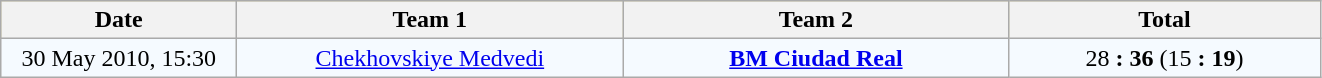<table class="wikitable" style="text-align:center">
<tr style="background-color:#EBE085;">
<th style="width:150px;">Date</th>
<th style="width:250px;">Team 1</th>
<th style="width:250px;">Team 2</th>
<th style="width:200px;">Total</th>
</tr>
<tr bgcolor=#F5FAFF>
<td>30 May 2010, 15:30</td>
<td> <a href='#'>Chekhovskiye Medvedi</a></td>
<td> <strong><a href='#'>BM Ciudad Real</a></strong></td>
<td>28 <strong>:</strong> <strong>36</strong> (15 <strong>:</strong> <strong>19</strong>)</td>
</tr>
</table>
